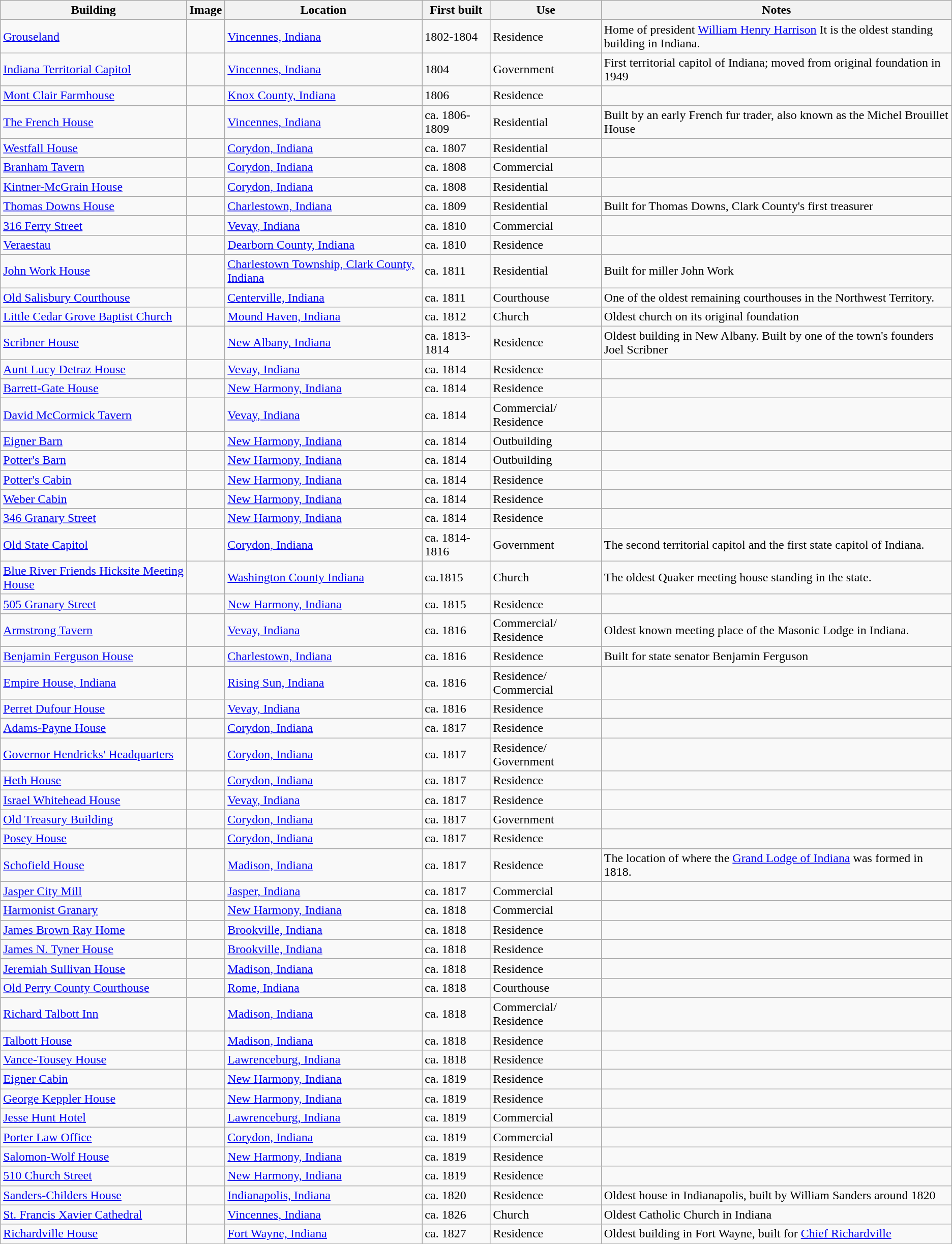<table class="wikitable sortable">
<tr>
<th>Building</th>
<th class="unsortable">Image</th>
<th>Location</th>
<th>First built</th>
<th>Use</th>
<th class="unsortable">Notes</th>
</tr>
<tr>
<td><a href='#'>Grouseland</a></td>
<td></td>
<td><a href='#'>Vincennes, Indiana</a></td>
<td>1802-1804</td>
<td>Residence</td>
<td>Home of president <a href='#'>William Henry Harrison</a> It is the oldest standing building in Indiana.</td>
</tr>
<tr>
<td><a href='#'>Indiana Territorial Capitol</a></td>
<td></td>
<td><a href='#'>Vincennes, Indiana</a></td>
<td>1804</td>
<td>Government</td>
<td>First territorial capitol of Indiana; moved from original foundation in 1949</td>
</tr>
<tr>
<td><a href='#'>Mont Clair Farmhouse</a></td>
<td></td>
<td><a href='#'>Knox County, Indiana</a></td>
<td>1806</td>
<td>Residence</td>
<td></td>
</tr>
<tr>
<td><a href='#'>The French House</a></td>
<td></td>
<td><a href='#'>Vincennes, Indiana</a></td>
<td>ca. 1806-1809</td>
<td>Residential</td>
<td>Built by an early French fur trader, also known as the Michel Brouillet House</td>
</tr>
<tr>
<td><a href='#'>Westfall House</a></td>
<td></td>
<td><a href='#'>Corydon, Indiana</a></td>
<td>ca. 1807</td>
<td>Residential</td>
<td></td>
</tr>
<tr>
<td><a href='#'>Branham Tavern</a></td>
<td></td>
<td><a href='#'>Corydon, Indiana</a></td>
<td>ca. 1808</td>
<td>Commercial</td>
<td></td>
</tr>
<tr>
<td><a href='#'>Kintner-McGrain House</a></td>
<td></td>
<td><a href='#'>Corydon, Indiana</a></td>
<td>ca. 1808</td>
<td>Residential</td>
<td></td>
</tr>
<tr>
<td><a href='#'>Thomas Downs House</a></td>
<td></td>
<td><a href='#'>Charlestown, Indiana</a></td>
<td>ca. 1809</td>
<td>Residential</td>
<td>Built for Thomas Downs, Clark County's first treasurer</td>
</tr>
<tr>
<td><a href='#'>316 Ferry Street</a></td>
<td></td>
<td><a href='#'>Vevay, Indiana</a></td>
<td>ca. 1810</td>
<td>Commercial</td>
<td></td>
</tr>
<tr>
<td><a href='#'>Veraestau</a></td>
<td></td>
<td><a href='#'>Dearborn County, Indiana</a></td>
<td>ca. 1810</td>
<td>Residence</td>
<td></td>
</tr>
<tr>
<td><a href='#'>John Work House</a></td>
<td></td>
<td><a href='#'>Charlestown Township, Clark County, Indiana</a></td>
<td>ca. 1811</td>
<td>Residential</td>
<td>Built for miller John Work</td>
</tr>
<tr>
<td><a href='#'>Old Salisbury Courthouse</a></td>
<td></td>
<td><a href='#'>Centerville, Indiana</a></td>
<td>ca. 1811</td>
<td>Courthouse</td>
<td>One of the oldest remaining courthouses in the Northwest Territory.</td>
</tr>
<tr>
<td><a href='#'>Little Cedar Grove Baptist Church</a></td>
<td></td>
<td><a href='#'>Mound Haven, Indiana</a></td>
<td>ca. 1812</td>
<td>Church</td>
<td>Oldest church on its original foundation</td>
</tr>
<tr>
<td><a href='#'>Scribner House</a></td>
<td></td>
<td><a href='#'>New Albany, Indiana</a></td>
<td>ca. 1813-1814</td>
<td>Residence</td>
<td>Oldest building in New Albany. Built by one of the town's founders Joel Scribner</td>
</tr>
<tr>
<td><a href='#'>Aunt Lucy Detraz House</a></td>
<td></td>
<td><a href='#'>Vevay, Indiana</a></td>
<td>ca. 1814</td>
<td>Residence</td>
<td></td>
</tr>
<tr>
<td><a href='#'>Barrett-Gate House</a></td>
<td></td>
<td><a href='#'>New Harmony, Indiana</a></td>
<td>ca. 1814</td>
<td>Residence</td>
<td></td>
</tr>
<tr>
<td><a href='#'>David McCormick Tavern</a></td>
<td></td>
<td><a href='#'>Vevay, Indiana</a></td>
<td>ca. 1814</td>
<td>Commercial/ Residence</td>
<td></td>
</tr>
<tr>
<td><a href='#'>Eigner Barn</a></td>
<td></td>
<td><a href='#'>New Harmony, Indiana</a></td>
<td>ca. 1814</td>
<td>Outbuilding</td>
<td></td>
</tr>
<tr>
<td><a href='#'>Potter's Barn</a></td>
<td></td>
<td><a href='#'>New Harmony, Indiana</a></td>
<td>ca. 1814</td>
<td>Outbuilding</td>
<td></td>
</tr>
<tr>
<td><a href='#'>Potter's Cabin</a></td>
<td></td>
<td><a href='#'>New Harmony, Indiana</a></td>
<td>ca. 1814</td>
<td>Residence</td>
<td></td>
</tr>
<tr>
<td><a href='#'>Weber Cabin</a></td>
<td></td>
<td><a href='#'>New Harmony, Indiana</a></td>
<td>ca. 1814</td>
<td>Residence</td>
<td></td>
</tr>
<tr>
<td><a href='#'>346 Granary Street</a></td>
<td></td>
<td><a href='#'>New Harmony, Indiana</a></td>
<td>ca. 1814</td>
<td>Residence</td>
<td></td>
</tr>
<tr>
<td><a href='#'>Old State Capitol</a></td>
<td></td>
<td><a href='#'>Corydon, Indiana</a></td>
<td>ca. 1814-1816</td>
<td>Government</td>
<td>The second territorial capitol and the first state capitol of Indiana.</td>
</tr>
<tr>
<td><a href='#'>Blue River Friends Hicksite Meeting House</a></td>
<td></td>
<td><a href='#'>Washington County Indiana</a></td>
<td>ca.1815</td>
<td>Church</td>
<td>The oldest Quaker meeting house standing in the state.</td>
</tr>
<tr>
<td><a href='#'>505 Granary Street</a></td>
<td></td>
<td><a href='#'>New Harmony, Indiana</a></td>
<td>ca. 1815</td>
<td>Residence</td>
<td></td>
</tr>
<tr>
<td><a href='#'>Armstrong Tavern</a></td>
<td></td>
<td><a href='#'>Vevay, Indiana</a></td>
<td>ca. 1816</td>
<td>Commercial/ Residence</td>
<td>Oldest known meeting place of the Masonic Lodge in Indiana.</td>
</tr>
<tr>
<td><a href='#'>Benjamin Ferguson House</a></td>
<td></td>
<td><a href='#'>Charlestown, Indiana</a></td>
<td>ca. 1816</td>
<td>Residence</td>
<td>Built for state senator Benjamin Ferguson</td>
</tr>
<tr>
<td><a href='#'>Empire House, Indiana</a></td>
<td></td>
<td><a href='#'>Rising Sun, Indiana</a></td>
<td>ca. 1816</td>
<td>Residence/ Commercial</td>
<td></td>
</tr>
<tr>
<td><a href='#'>Perret Dufour House</a></td>
<td></td>
<td><a href='#'>Vevay, Indiana</a></td>
<td>ca. 1816</td>
<td>Residence</td>
<td></td>
</tr>
<tr>
<td><a href='#'>Adams-Payne House</a></td>
<td></td>
<td><a href='#'>Corydon, Indiana</a></td>
<td>ca. 1817</td>
<td>Residence</td>
<td></td>
</tr>
<tr>
<td><a href='#'>Governor Hendricks' Headquarters</a></td>
<td></td>
<td><a href='#'>Corydon, Indiana</a></td>
<td>ca. 1817</td>
<td>Residence/ Government</td>
<td></td>
</tr>
<tr>
<td><a href='#'>Heth House</a></td>
<td></td>
<td><a href='#'>Corydon, Indiana</a></td>
<td>ca. 1817</td>
<td>Residence</td>
<td></td>
</tr>
<tr>
<td><a href='#'>Israel Whitehead House</a></td>
<td></td>
<td><a href='#'>Vevay, Indiana</a></td>
<td>ca. 1817</td>
<td>Residence</td>
<td></td>
</tr>
<tr>
<td><a href='#'>Old Treasury Building</a></td>
<td></td>
<td><a href='#'>Corydon, Indiana</a></td>
<td>ca. 1817</td>
<td>Government</td>
<td></td>
</tr>
<tr>
<td><a href='#'>Posey House</a></td>
<td></td>
<td><a href='#'>Corydon, Indiana</a></td>
<td>ca. 1817</td>
<td>Residence</td>
<td></td>
</tr>
<tr>
<td><a href='#'>Schofield House</a></td>
<td></td>
<td><a href='#'>Madison, Indiana</a></td>
<td>ca. 1817</td>
<td>Residence</td>
<td>The location of where the <a href='#'>Grand Lodge of Indiana</a> was formed in 1818.</td>
</tr>
<tr>
<td><a href='#'>Jasper City Mill</a></td>
<td></td>
<td><a href='#'>Jasper, Indiana</a></td>
<td>ca. 1817</td>
<td>Commercial</td>
<td></td>
</tr>
<tr>
<td><a href='#'>Harmonist Granary</a></td>
<td></td>
<td><a href='#'>New Harmony, Indiana</a></td>
<td>ca. 1818</td>
<td>Commercial</td>
<td></td>
</tr>
<tr>
<td><a href='#'>James Brown Ray Home</a></td>
<td></td>
<td><a href='#'>Brookville, Indiana</a></td>
<td>ca. 1818</td>
<td>Residence</td>
<td></td>
</tr>
<tr>
<td><a href='#'>James N. Tyner House</a></td>
<td></td>
<td><a href='#'>Brookville, Indiana</a></td>
<td>ca. 1818</td>
<td>Residence</td>
<td></td>
</tr>
<tr>
<td><a href='#'>Jeremiah Sullivan House</a></td>
<td></td>
<td><a href='#'>Madison, Indiana</a></td>
<td>ca. 1818</td>
<td>Residence</td>
<td></td>
</tr>
<tr>
<td><a href='#'>Old Perry County Courthouse</a></td>
<td></td>
<td><a href='#'>Rome, Indiana</a></td>
<td>ca. 1818</td>
<td>Courthouse</td>
<td></td>
</tr>
<tr>
<td><a href='#'>Richard Talbott Inn</a></td>
<td></td>
<td><a href='#'>Madison, Indiana</a></td>
<td>ca. 1818</td>
<td>Commercial/ Residence</td>
<td></td>
</tr>
<tr>
<td><a href='#'>Talbott House</a></td>
<td></td>
<td><a href='#'>Madison, Indiana</a></td>
<td>ca. 1818</td>
<td>Residence</td>
<td></td>
</tr>
<tr>
<td><a href='#'>Vance-Tousey House</a></td>
<td></td>
<td><a href='#'>Lawrenceburg, Indiana</a></td>
<td>ca. 1818</td>
<td>Residence</td>
<td></td>
</tr>
<tr>
<td><a href='#'>Eigner Cabin</a></td>
<td></td>
<td><a href='#'>New Harmony, Indiana</a></td>
<td>ca. 1819</td>
<td>Residence</td>
<td></td>
</tr>
<tr>
<td><a href='#'>George Keppler House</a></td>
<td></td>
<td><a href='#'>New Harmony, Indiana</a></td>
<td>ca. 1819</td>
<td>Residence</td>
<td></td>
</tr>
<tr>
<td><a href='#'>Jesse Hunt Hotel</a></td>
<td></td>
<td><a href='#'>Lawrenceburg, Indiana</a></td>
<td>ca. 1819</td>
<td>Commercial</td>
<td></td>
</tr>
<tr>
<td><a href='#'>Porter Law Office</a></td>
<td></td>
<td><a href='#'>Corydon, Indiana</a></td>
<td>ca. 1819</td>
<td>Commercial</td>
<td></td>
</tr>
<tr>
<td><a href='#'>Salomon-Wolf House</a></td>
<td></td>
<td><a href='#'>New Harmony, Indiana</a></td>
<td>ca. 1819</td>
<td>Residence</td>
<td></td>
</tr>
<tr>
<td><a href='#'>510 Church Street</a></td>
<td></td>
<td><a href='#'>New Harmony, Indiana</a></td>
<td>ca. 1819</td>
<td>Residence</td>
<td></td>
</tr>
<tr>
<td><a href='#'>Sanders-Childers House</a></td>
<td></td>
<td><a href='#'>Indianapolis, Indiana</a></td>
<td>ca. 1820</td>
<td>Residence</td>
<td>Oldest house in Indianapolis, built by William Sanders around 1820</td>
</tr>
<tr>
<td><a href='#'>St. Francis Xavier Cathedral</a></td>
<td></td>
<td><a href='#'>Vincennes, Indiana</a></td>
<td>ca. 1826</td>
<td>Church</td>
<td>Oldest Catholic Church in Indiana</td>
</tr>
<tr>
<td><a href='#'>Richardville House</a></td>
<td></td>
<td><a href='#'>Fort Wayne, Indiana</a></td>
<td>ca. 1827</td>
<td>Residence</td>
<td>Oldest building in Fort Wayne, built for <a href='#'>Chief Richardville</a></td>
</tr>
</table>
